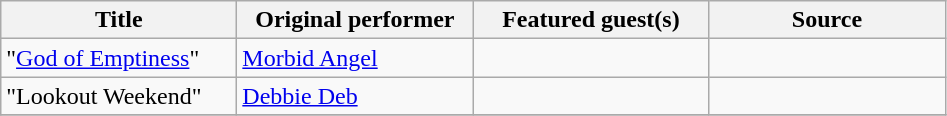<table class="wikitable">
<tr>
<th align="center" width="150">Title</th>
<th align="center" width="150">Original performer</th>
<th align="center" width="150">Featured guest(s)</th>
<th align="center" width="150">Source</th>
</tr>
<tr>
<td>"<a href='#'>God of Emptiness</a>"</td>
<td><a href='#'>Morbid Angel</a></td>
<td></td>
<td></td>
</tr>
<tr>
<td>"Lookout Weekend"</td>
<td><a href='#'>Debbie Deb</a></td>
<td></td>
<td></td>
</tr>
<tr>
</tr>
</table>
